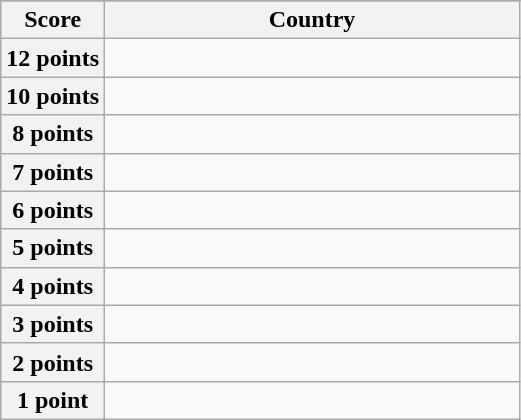<table class="wikitable">
<tr>
</tr>
<tr>
<th scope="col" width="20%">Score</th>
<th scope="col">Country</th>
</tr>
<tr>
<th scope="row">12 points</th>
<td></td>
</tr>
<tr>
<th scope="row">10 points</th>
<td></td>
</tr>
<tr>
<th scope="row">8 points</th>
<td></td>
</tr>
<tr>
<th scope="row">7 points</th>
<td></td>
</tr>
<tr>
<th scope="row">6 points</th>
<td></td>
</tr>
<tr>
<th scope="row">5 points</th>
<td></td>
</tr>
<tr>
<th scope="row">4 points</th>
<td></td>
</tr>
<tr>
<th scope="row">3 points</th>
<td></td>
</tr>
<tr>
<th scope="row">2 points</th>
<td></td>
</tr>
<tr>
<th scope="row">1 point</th>
<td></td>
</tr>
</table>
